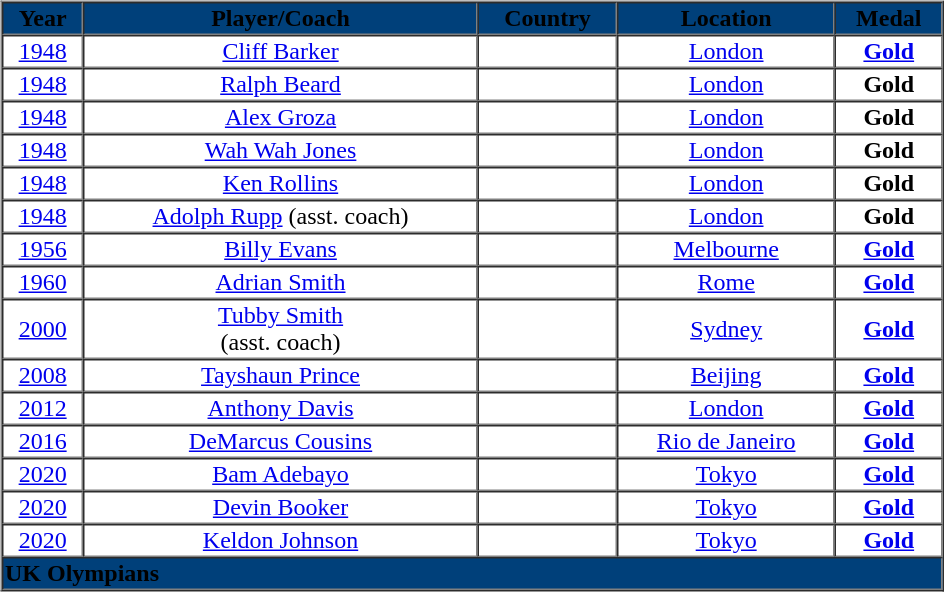<table border="0" style="width:100%;">
<tr>
<td valign="top"><br><table cellpadding="1" border="1" cellspacing="0" style="width:50%;">
<tr>
<th style="background:#00407a;"><span>Year</span></th>
<th style="background:#00407a;"><span>Player/Coach</span></th>
<th style="background:#00407a;"><span>Country</span></th>
<th style="background:#00407a;"><span>Location</span></th>
<th style="background:#00407a;"><span>Medal</span></th>
</tr>
<tr style="text-align:center;">
<td><a href='#'>1948</a></td>
<td><a href='#'>Cliff Barker</a></td>
<td></td>
<td><a href='#'>London</a></td>
<td><strong><a href='#'>Gold</a></strong></td>
</tr>
<tr style="text-align:center;">
<td><a href='#'>1948</a></td>
<td><a href='#'>Ralph Beard</a></td>
<td style="white-space: nowrap;"></td>
<td><a href='#'>London</a></td>
<td><strong>Gold</strong></td>
</tr>
<tr style="text-align:center;">
<td><a href='#'>1948</a></td>
<td><a href='#'>Alex Groza</a></td>
<td></td>
<td><a href='#'>London</a></td>
<td><strong>Gold</strong></td>
</tr>
<tr style="text-align:center;">
<td><a href='#'>1948</a></td>
<td><a href='#'>Wah Wah Jones</a></td>
<td></td>
<td><a href='#'>London</a></td>
<td><strong>Gold</strong></td>
</tr>
<tr style="text-align:center;">
<td><a href='#'>1948</a></td>
<td><a href='#'>Ken Rollins</a></td>
<td></td>
<td><a href='#'>London</a></td>
<td><strong>Gold</strong></td>
</tr>
<tr style="text-align:center;">
<td><a href='#'>1948</a></td>
<td><a href='#'>Adolph Rupp</a> (asst. coach)</td>
<td></td>
<td><a href='#'>London</a></td>
<td><strong>Gold</strong></td>
</tr>
<tr style="text-align:center;">
<td><a href='#'>1956</a></td>
<td><a href='#'>Billy Evans</a></td>
<td></td>
<td><a href='#'>Melbourne</a></td>
<td><strong><a href='#'>Gold</a></strong></td>
</tr>
<tr style="text-align:center;">
<td><a href='#'>1960</a></td>
<td><a href='#'>Adrian Smith</a></td>
<td></td>
<td><a href='#'>Rome</a></td>
<td><strong><a href='#'>Gold</a></strong></td>
</tr>
<tr style="text-align:center;">
<td><a href='#'>2000</a></td>
<td><a href='#'>Tubby Smith</a><br>(asst. coach)</td>
<td></td>
<td><a href='#'>Sydney</a></td>
<td><strong><a href='#'>Gold</a></strong></td>
</tr>
<tr style="text-align:center;">
<td><a href='#'>2008</a></td>
<td><a href='#'>Tayshaun Prince</a></td>
<td></td>
<td><a href='#'>Beijing</a></td>
<td><strong><a href='#'>Gold</a></strong></td>
</tr>
<tr style="text-align:center;">
<td><a href='#'>2012</a></td>
<td><a href='#'>Anthony Davis</a></td>
<td></td>
<td><a href='#'>London</a></td>
<td><strong><a href='#'>Gold</a></strong></td>
</tr>
<tr style="text-align:center;">
<td><a href='#'>2016</a></td>
<td style="white-space: nowrap;"><a href='#'>DeMarcus Cousins</a></td>
<td></td>
<td style="white-space: nowrap;"><a href='#'>Rio de Janeiro</a></td>
<td><strong><a href='#'>Gold</a></strong></td>
</tr>
<tr style="text-align:center;">
<td><a href='#'>2020</a></td>
<td><a href='#'>Bam Adebayo</a></td>
<td></td>
<td><a href='#'>Tokyo</a></td>
<td><strong><a href='#'>Gold</a></strong></td>
</tr>
<tr style="text-align:center;">
<td><a href='#'>2020</a></td>
<td><a href='#'>Devin Booker</a></td>
<td></td>
<td><a href='#'>Tokyo</a></td>
<td><strong><a href='#'>Gold</a></strong></td>
</tr>
<tr style="text-align:center;">
<td><a href='#'>2020</a></td>
<td><a href='#'>Keldon Johnson</a></td>
<td></td>
<td><a href='#'>Tokyo</a></td>
<td><strong><a href='#'>Gold</a></strong></td>
</tr>
<tr>
<td colspan="5" style="background:#00407a;"><span><strong>UK Olympians</strong></span></td>
</tr>
</table>
</td>
</tr>
</table>
